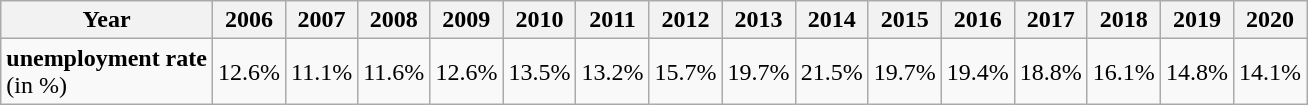<table class="wikitable">
<tr>
<th>Year</th>
<th>2006</th>
<th>2007</th>
<th>2008</th>
<th>2009</th>
<th>2010</th>
<th>2011</th>
<th>2012</th>
<th>2013</th>
<th>2014</th>
<th>2015</th>
<th>2016</th>
<th>2017</th>
<th>2018</th>
<th>2019</th>
<th>2020</th>
</tr>
<tr>
<td><strong>unemployment rate</strong><br>(in %)</td>
<td>12.6%</td>
<td>11.1%</td>
<td>11.6%</td>
<td>12.6%</td>
<td>13.5%</td>
<td>13.2%</td>
<td>15.7%</td>
<td>19.7%</td>
<td>21.5%</td>
<td>19.7%</td>
<td>19.4%</td>
<td>18.8%</td>
<td>16.1%</td>
<td>14.8%</td>
<td>14.1%</td>
</tr>
</table>
